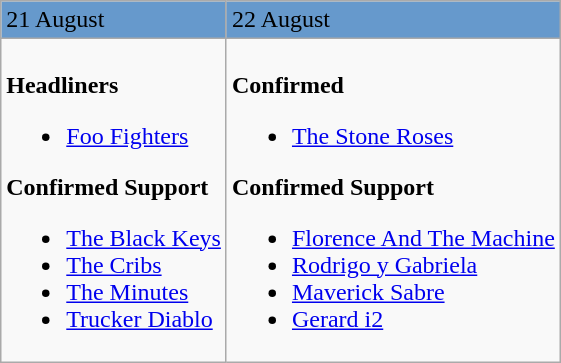<table class="wikitable">
<tr style="background:#6699CC;">
<td>21 August</td>
<td>22 August</td>
</tr>
<tr valign="top">
<td><br><strong> Headliners</strong><ul><li><a href='#'>Foo Fighters</a></li></ul><strong>Confirmed Support</strong><ul><li><a href='#'>The Black Keys</a></li><li><a href='#'>The Cribs</a></li><li><a href='#'>The Minutes</a></li><li><a href='#'>Trucker Diablo</a></li></ul></td>
<td><br><strong>Confirmed</strong><ul><li><a href='#'>The Stone Roses</a></li></ul><strong>Confirmed Support</strong><ul><li><a href='#'>Florence And The Machine</a></li><li><a href='#'>Rodrigo y Gabriela</a></li><li><a href='#'>Maverick Sabre</a></li><li><a href='#'>Gerard i2</a></li></ul></td>
</tr>
</table>
